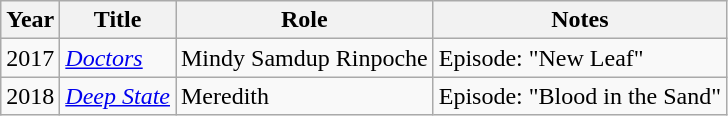<table class="wikitable sortable">
<tr>
<th>Year</th>
<th>Title</th>
<th>Role</th>
<th>Notes</th>
</tr>
<tr>
<td>2017</td>
<td><em><a href='#'>Doctors</a></em></td>
<td>Mindy Samdup Rinpoche</td>
<td>Episode: "New Leaf"</td>
</tr>
<tr>
<td>2018</td>
<td><em><a href='#'>Deep State</a></em></td>
<td>Meredith</td>
<td>Episode: "Blood in the Sand"</td>
</tr>
</table>
